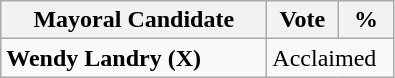<table class="wikitable">
<tr>
<th bgcolor="#DDDDFF" width="170px">Mayoral Candidate</th>
<th bgcolor="#DDDDFF" width="40px">Vote</th>
<th bgcolor="#DDDDFF" width="30px">%</th>
</tr>
<tr>
<td><strong>Wendy Landry (X)</strong></td>
<td colspan="2">Acclaimed</td>
</tr>
</table>
